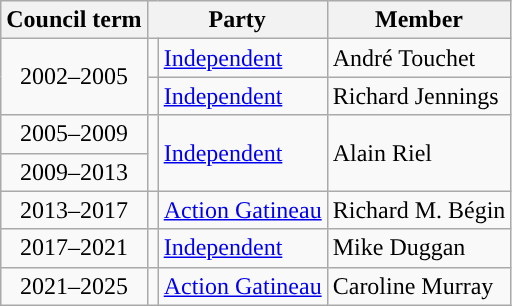<table class="wikitable">
<tr>
<th>Council term</th>
<th colspan="2">Party</th>
<th>Member</th>
</tr>
<tr>
<td rowspan="2" align="center">2002–2005</td>
<td style="color:inherit;background-color:"></td>
<td><a href='#'>Independent</a></td>
<td>André Touchet</td>
</tr>
<tr>
<td style="color:inherit;background-color:"></td>
<td><a href='#'>Independent</a></td>
<td>Richard Jennings</td>
</tr>
<tr>
<td align="center">2005–2009</td>
<td rowspan="2" style="color:inherit;background-color:"></td>
<td rowspan="2"><a href='#'>Independent</a></td>
<td rowspan="2">Alain Riel</td>
</tr>
<tr>
<td align="center">2009–2013</td>
</tr>
<tr>
<td align="center">2013–2017</td>
<td style="color:inherit;background-color:"></td>
<td><a href='#'>Action Gatineau</a></td>
<td>Richard M. Bégin</td>
</tr>
<tr>
<td align="center">2017–2021</td>
<td style="color:inherit;background-color:"></td>
<td><a href='#'>Independent</a></td>
<td>Mike Duggan</td>
</tr>
<tr>
<td align="center">2021–2025</td>
<td style="color:inherit;background-color:"></td>
<td><a href='#'>Action Gatineau</a></td>
<td>Caroline Murray</td>
</tr>
</table>
